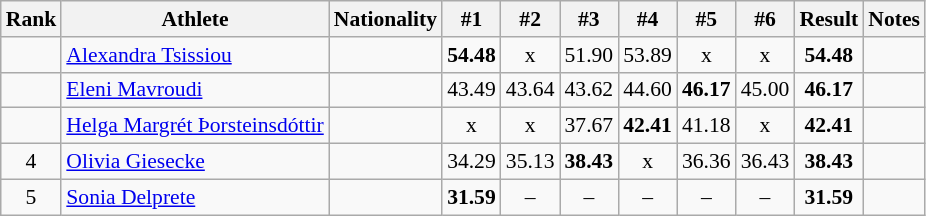<table class="wikitable sortable" style="text-align:center;font-size:90%">
<tr>
<th>Rank</th>
<th>Athlete</th>
<th>Nationality</th>
<th>#1</th>
<th>#2</th>
<th>#3</th>
<th>#4</th>
<th>#5</th>
<th>#6</th>
<th>Result</th>
<th>Notes</th>
</tr>
<tr>
<td></td>
<td align="left"><a href='#'>Alexandra Tsissiou</a></td>
<td align=left></td>
<td><strong>54.48</strong></td>
<td>x</td>
<td>51.90</td>
<td>53.89</td>
<td>x</td>
<td>x</td>
<td><strong>54.48</strong></td>
<td></td>
</tr>
<tr>
<td></td>
<td align="left"><a href='#'>Eleni Mavroudi</a></td>
<td align=left></td>
<td>43.49</td>
<td>43.64</td>
<td>43.62</td>
<td>44.60</td>
<td><strong>46.17</strong></td>
<td>45.00</td>
<td><strong>46.17</strong></td>
<td></td>
</tr>
<tr>
<td></td>
<td align="left"><a href='#'>Helga Margrét Þorsteinsdóttir</a></td>
<td align=left></td>
<td>x</td>
<td>x</td>
<td>37.67</td>
<td><strong>42.41</strong></td>
<td>41.18</td>
<td>x</td>
<td><strong>42.41</strong></td>
<td></td>
</tr>
<tr>
<td>4</td>
<td align="left"><a href='#'>Olivia Giesecke</a></td>
<td align=left></td>
<td>34.29</td>
<td>35.13</td>
<td><strong>38.43</strong></td>
<td>x</td>
<td>36.36</td>
<td>36.43</td>
<td><strong>38.43</strong></td>
<td></td>
</tr>
<tr>
<td>5</td>
<td align="left"><a href='#'>Sonia Delprete</a></td>
<td align=left></td>
<td><strong>31.59</strong></td>
<td>–</td>
<td>–</td>
<td>–</td>
<td>–</td>
<td>–</td>
<td><strong>31.59</strong></td>
<td></td>
</tr>
</table>
